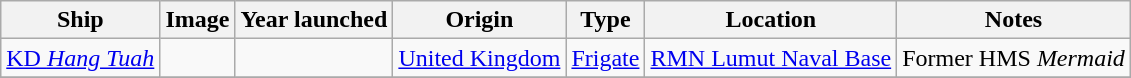<table class="wikitable sortable">
<tr>
<th>Ship</th>
<th>Image</th>
<th>Year launched</th>
<th>Origin</th>
<th>Type</th>
<th>Location</th>
<th>Notes</th>
</tr>
<tr>
<td data-sort-value=Hang Tuah><a href='#'>KD <em>Hang Tuah</em></a></td>
<td></td>
<td></td>
<td> <a href='#'>United Kingdom</a></td>
<td><a href='#'>Frigate</a></td>
<td><a href='#'>RMN Lumut Naval Base</a></td>
<td>Former HMS <em>Mermaid</em></td>
</tr>
<tr>
</tr>
</table>
